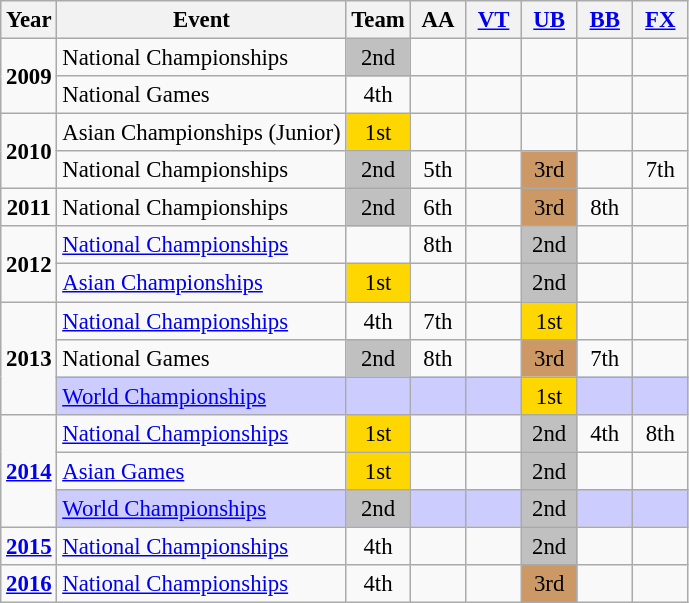<table class="wikitable" style="text-align:center; font-size: 95%;">
<tr>
<th>Year</th>
<th>Event</th>
<th style="width:30px;">Team</th>
<th style="width:30px;">AA</th>
<th style="width:30px;"><a href='#'>VT</a></th>
<th style="width:30px;"><a href='#'>UB</a></th>
<th style="width:30px;"><a href='#'>BB</a></th>
<th style="width:30px;"><a href='#'>FX</a></th>
</tr>
<tr>
<td rowspan="2"><strong>2009</strong></td>
<td align=left>National Championships</td>
<td style="background:silver;">2nd</td>
<td></td>
<td></td>
<td></td>
<td></td>
<td></td>
</tr>
<tr>
<td align=left>National Games</td>
<td>4th</td>
<td></td>
<td></td>
<td></td>
<td></td>
<td></td>
</tr>
<tr>
<td rowspan="2"><strong>2010</strong></td>
<td align=left>Asian Championships (Junior)</td>
<td style="background: gold">1st</td>
<td></td>
<td></td>
<td></td>
<td></td>
<td></td>
</tr>
<tr>
<td align=left>National Championships</td>
<td style="background:silver;">2nd</td>
<td>5th</td>
<td></td>
<td style="background:#c96;">3rd</td>
<td></td>
<td>7th</td>
</tr>
<tr>
<td rowspan="1"><strong>2011</strong></td>
<td align=left>National Championships</td>
<td style="background:silver;">2nd</td>
<td>6th</td>
<td></td>
<td style="background:#c96;">3rd</td>
<td>8th</td>
<td></td>
</tr>
<tr>
<td rowspan="2"><strong>2012</strong></td>
<td align=left><a href='#'>National Championships</a></td>
<td></td>
<td>8th</td>
<td></td>
<td style="background:silver;">2nd</td>
<td></td>
<td></td>
</tr>
<tr>
<td align=left><a href='#'>Asian Championships</a></td>
<td style="background: gold">1st</td>
<td></td>
<td></td>
<td style="background:silver;">2nd</td>
<td></td>
<td></td>
</tr>
<tr>
<td rowspan="3"><strong>2013</strong></td>
<td align=left><a href='#'>National Championships</a></td>
<td>4th</td>
<td>7th</td>
<td></td>
<td style="background: gold">1st</td>
<td></td>
<td></td>
</tr>
<tr>
<td align=left>National Games</td>
<td style="background:silver;">2nd</td>
<td>8th</td>
<td></td>
<td style="background:#c96;">3rd</td>
<td>7th</td>
<td></td>
</tr>
<tr bgcolor=#CCCCFF>
<td align=left><a href='#'>World Championships</a></td>
<td></td>
<td></td>
<td></td>
<td style="background: gold">1st</td>
<td></td>
<td></td>
</tr>
<tr>
<td rowspan="3"><strong><a href='#'>2014</a></strong></td>
<td align=left><a href='#'>National Championships</a></td>
<td style="background: gold">1st</td>
<td></td>
<td></td>
<td style="background:silver;">2nd</td>
<td>4th</td>
<td>8th</td>
</tr>
<tr>
<td align=left><a href='#'>Asian Games</a></td>
<td style="background: gold">1st</td>
<td></td>
<td></td>
<td style="background:silver;">2nd</td>
<td></td>
<td></td>
</tr>
<tr bgcolor=#CCCCFF>
<td align=left><a href='#'>World Championships</a></td>
<td style="background:silver;">2nd</td>
<td></td>
<td></td>
<td style="background:silver;">2nd</td>
<td></td>
<td></td>
</tr>
<tr>
<td rowspan="1"><strong><a href='#'>2015</a></strong></td>
<td align=left><a href='#'>National Championships</a></td>
<td>4th</td>
<td></td>
<td></td>
<td style="background:silver;">2nd</td>
<td></td>
<td></td>
</tr>
<tr>
<td rowspan="1"><strong><a href='#'>2016</a></strong></td>
<td align=left><a href='#'>National Championships</a></td>
<td>4th</td>
<td></td>
<td></td>
<td style="background:#c96;">3rd</td>
<td></td>
<td></td>
</tr>
</table>
